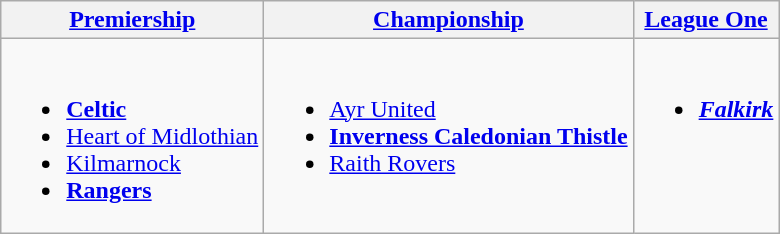<table class="wikitable">
<tr>
<th><a href='#'>Premiership</a></th>
<th><a href='#'>Championship</a></th>
<th><a href='#'>League One</a></th>
</tr>
<tr>
<td valign="top"><br><ul><li><strong><a href='#'>Celtic</a></strong></li><li><a href='#'>Heart of Midlothian</a></li><li><a href='#'>Kilmarnock</a></li><li><strong><a href='#'>Rangers</a></strong></li></ul></td>
<td valign="top"><br><ul><li><a href='#'>Ayr United</a></li><li><strong><a href='#'>Inverness Caledonian Thistle</a></strong></li><li><a href='#'>Raith Rovers</a></li></ul></td>
<td valign="top"><br><ul><li><strong><em><a href='#'>Falkirk</a></em></strong></li></ul></td>
</tr>
</table>
